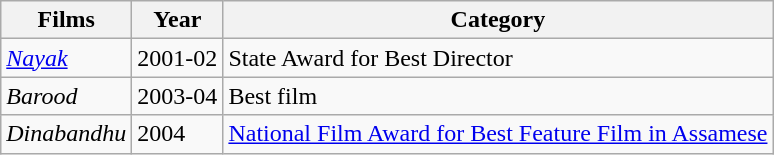<table class="wikitable" border="1">
<tr>
<th>Films</th>
<th>Year</th>
<th>Category</th>
</tr>
<tr>
<td><em><a href='#'>Nayak</a></em></td>
<td>2001-02</td>
<td>State Award for Best Director</td>
</tr>
<tr>
<td><em>Barood</em></td>
<td>2003-04</td>
<td>Best film </td>
</tr>
<tr>
<td><em>Dinabandhu</em></td>
<td>2004</td>
<td><a href='#'>National Film Award for Best Feature Film in Assamese</a></td>
</tr>
</table>
